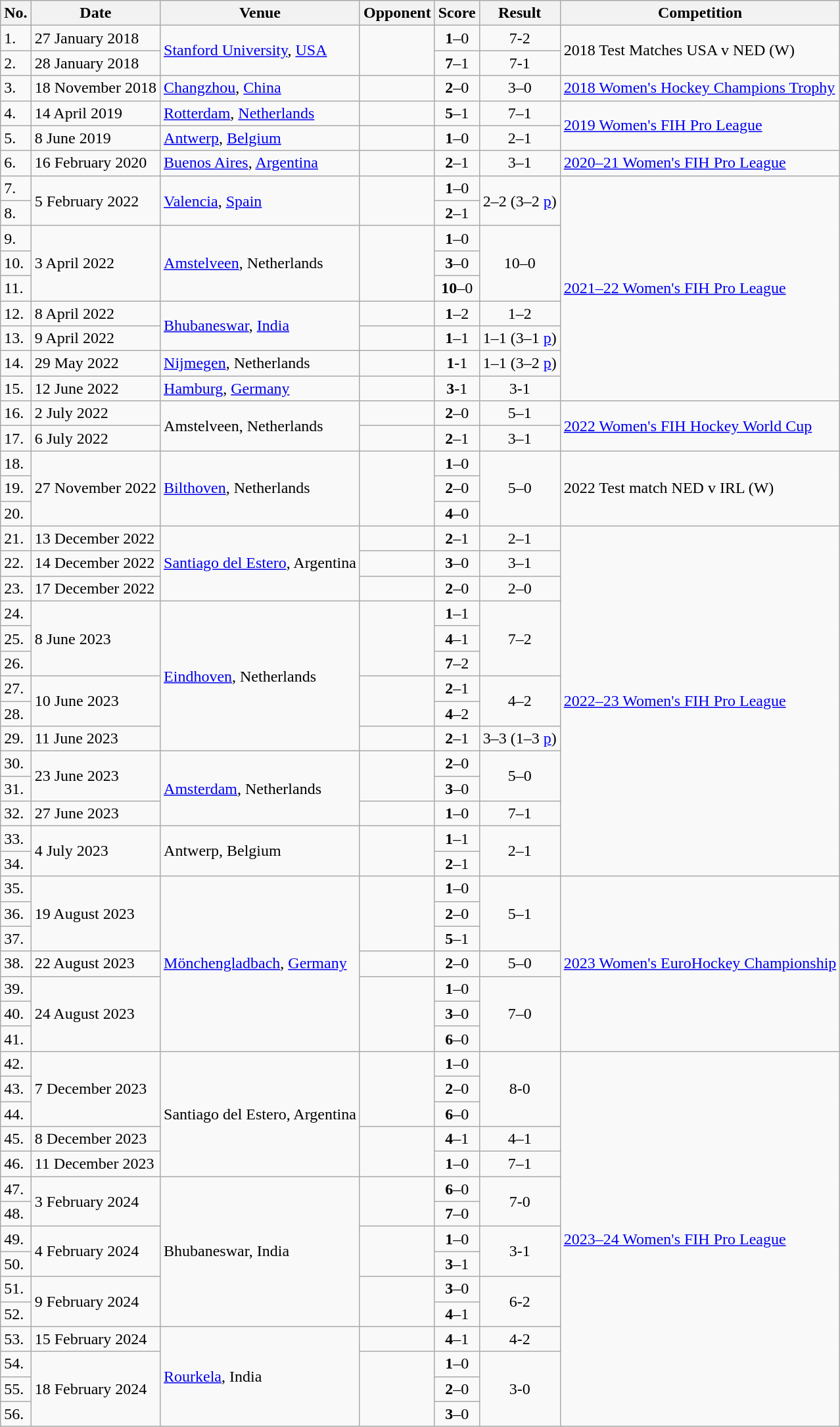<table class="wikitable">
<tr>
<th>No.</th>
<th>Date</th>
<th>Venue</th>
<th>Opponent</th>
<th>Score</th>
<th>Result</th>
<th>Competition</th>
</tr>
<tr>
<td>1.</td>
<td>27 January 2018</td>
<td rowspan=2><a href='#'>Stanford University</a>, <a href='#'>USA</a></td>
<td rowspan=2></td>
<td align=center><strong>1</strong>–0</td>
<td align=center>7-2</td>
<td rowspan=2>2018 Test Matches USA v NED (W) </td>
</tr>
<tr>
<td>2.</td>
<td>28 January 2018</td>
<td align=center><strong>7</strong>–1</td>
<td align=center>7-1</td>
</tr>
<tr>
<td>3.</td>
<td>18 November 2018</td>
<td><a href='#'>Changzhou</a>, <a href='#'>China</a></td>
<td></td>
<td align=center><strong>2</strong>–0</td>
<td align=center>3–0</td>
<td><a href='#'>2018 Women's Hockey Champions Trophy</a></td>
</tr>
<tr>
<td>4.</td>
<td>14 April 2019</td>
<td><a href='#'>Rotterdam</a>, <a href='#'>Netherlands</a></td>
<td></td>
<td align=center><strong>5</strong>–1</td>
<td align=center>7–1</td>
<td rowspan=2><a href='#'>2019 Women's FIH Pro League</a></td>
</tr>
<tr>
<td>5.</td>
<td>8 June 2019</td>
<td><a href='#'>Antwerp</a>, <a href='#'>Belgium</a></td>
<td></td>
<td align=center><strong>1</strong>–0</td>
<td align=center>2–1</td>
</tr>
<tr>
<td>6.</td>
<td>16 February 2020</td>
<td><a href='#'>Buenos Aires</a>, <a href='#'>Argentina</a></td>
<td></td>
<td align=center><strong>2</strong>–1</td>
<td align=center>3–1</td>
<td><a href='#'>2020–21 Women's FIH Pro League</a></td>
</tr>
<tr>
<td>7.</td>
<td rowspan=2>5 February 2022</td>
<td rowspan=2><a href='#'>Valencia</a>, <a href='#'>Spain</a></td>
<td rowspan=2></td>
<td align=center><strong>1</strong>–0</td>
<td rowspan=2 align=center>2–2 (3–2 <a href='#'>p</a>)</td>
<td rowspan=9><a href='#'>2021–22 Women's FIH Pro League</a></td>
</tr>
<tr>
<td>8.</td>
<td align=center><strong>2</strong>–1</td>
</tr>
<tr>
<td>9.</td>
<td rowspan=3>3 April 2022</td>
<td rowspan=3><a href='#'>Amstelveen</a>, Netherlands</td>
<td rowspan=3></td>
<td align=center><strong>1</strong>–0</td>
<td rowspan=3 align=center>10–0</td>
</tr>
<tr>
<td>10.</td>
<td align=center><strong>3</strong>–0</td>
</tr>
<tr>
<td>11.</td>
<td align=center><strong>10</strong>–0</td>
</tr>
<tr>
<td>12.</td>
<td>8 April 2022</td>
<td rowspan=2><a href='#'>Bhubaneswar</a>, <a href='#'>India</a></td>
<td></td>
<td align=center><strong>1</strong>–2</td>
<td align=center>1–2</td>
</tr>
<tr>
<td>13.</td>
<td>9 April 2022</td>
<td></td>
<td align=center><strong>1</strong>–1</td>
<td align=center>1–1 (3–1 <a href='#'>p</a>)</td>
</tr>
<tr>
<td>14.</td>
<td>29 May 2022</td>
<td><a href='#'>Nijmegen</a>, Netherlands</td>
<td></td>
<td align=center><strong>1</strong>-1</td>
<td align=center>1–1 (3–2 <a href='#'>p</a>)</td>
</tr>
<tr>
<td>15.</td>
<td>12 June 2022</td>
<td><a href='#'>Hamburg</a>, <a href='#'>Germany</a></td>
<td></td>
<td align=center><strong>3</strong>-1</td>
<td align=center>3-1</td>
</tr>
<tr>
<td>16.</td>
<td>2 July 2022</td>
<td rowspan=2>Amstelveen, Netherlands</td>
<td></td>
<td align=center><strong>2</strong>–0</td>
<td align=center>5–1</td>
<td rowspan=2><a href='#'>2022 Women's FIH Hockey World Cup</a></td>
</tr>
<tr>
<td>17.</td>
<td>6 July 2022</td>
<td></td>
<td align=center><strong>2</strong>–1</td>
<td align=center>3–1</td>
</tr>
<tr>
<td>18.</td>
<td rowspan=3>27 November 2022</td>
<td rowspan=3><a href='#'>Bilthoven</a>, Netherlands</td>
<td rowspan=3></td>
<td align=center><strong>1</strong>–0</td>
<td rowspan=3  align=center>5–0</td>
<td rowspan=3>2022 Test match NED v IRL (W) </td>
</tr>
<tr>
<td>19.</td>
<td align=center><strong>2</strong>–0</td>
</tr>
<tr>
<td>20.</td>
<td align=center><strong>4</strong>–0</td>
</tr>
<tr>
<td>21.</td>
<td>13 December 2022</td>
<td rowspan=3><a href='#'>Santiago del Estero</a>, Argentina</td>
<td></td>
<td align=center><strong>2</strong>–1</td>
<td align=center>2–1</td>
<td rowspan=14><a href='#'>2022–23 Women's FIH Pro League</a></td>
</tr>
<tr>
<td>22.</td>
<td>14 December 2022</td>
<td></td>
<td align=center><strong>3</strong>–0</td>
<td align=center>3–1</td>
</tr>
<tr>
<td>23.</td>
<td>17 December 2022</td>
<td></td>
<td align=center><strong>2</strong>–0</td>
<td align=center>2–0</td>
</tr>
<tr>
<td>24.</td>
<td rowspan=3>8 June 2023</td>
<td rowspan=6><a href='#'>Eindhoven</a>, Netherlands</td>
<td rowspan=3></td>
<td align=center><strong>1</strong>–1</td>
<td rowspan=3 align=center>7–2</td>
</tr>
<tr>
<td>25.</td>
<td align=center><strong>4</strong>–1</td>
</tr>
<tr>
<td>26.</td>
<td align=center><strong>7</strong>–2</td>
</tr>
<tr>
<td>27.</td>
<td rowspan=2>10 June 2023</td>
<td rowspan=2></td>
<td align=center><strong>2</strong>–1</td>
<td rowspan=2 align=center>4–2</td>
</tr>
<tr>
<td>28.</td>
<td align=center><strong>4</strong>–2</td>
</tr>
<tr>
<td>29.</td>
<td>11 June 2023</td>
<td></td>
<td align=center><strong>2</strong>–1</td>
<td align=center>3–3 (1–3 <a href='#'>p</a>)</td>
</tr>
<tr>
<td>30.</td>
<td rowspan=2>23 June 2023</td>
<td rowspan=3><a href='#'>Amsterdam</a>, Netherlands</td>
<td rowspan=2></td>
<td align=center><strong>2</strong>–0</td>
<td rowspan=2 align=center>5–0</td>
</tr>
<tr>
<td>31.</td>
<td align=center><strong>3</strong>–0</td>
</tr>
<tr>
<td>32.</td>
<td>27 June 2023</td>
<td></td>
<td align=center><strong>1</strong>–0</td>
<td align=center>7–1</td>
</tr>
<tr>
<td>33.</td>
<td rowspan=2>4 July 2023</td>
<td rowspan=2>Antwerp, Belgium</td>
<td rowspan=2></td>
<td align=center><strong>1</strong>–1</td>
<td rowspan=2 align=center>2–1</td>
</tr>
<tr>
<td>34.</td>
<td align=center><strong>2</strong>–1</td>
</tr>
<tr>
<td>35.</td>
<td rowspan=3>19 August 2023</td>
<td rowspan=7><a href='#'>Mönchengladbach</a>, <a href='#'>Germany</a></td>
<td rowspan=3></td>
<td align=center><strong>1</strong>–0</td>
<td rowspan=3 align=center>5–1</td>
<td rowspan=7><a href='#'>2023 Women's EuroHockey Championship</a></td>
</tr>
<tr>
<td>36.</td>
<td align=center><strong>2</strong>–0</td>
</tr>
<tr>
<td>37.</td>
<td align=center><strong>5</strong>–1</td>
</tr>
<tr>
<td>38.</td>
<td>22 August 2023</td>
<td></td>
<td align=center><strong>2</strong>–0</td>
<td align=center>5–0</td>
</tr>
<tr>
<td>39.</td>
<td rowspan=3>24 August 2023</td>
<td rowspan=3></td>
<td align=center><strong>1</strong>–0</td>
<td rowspan=3 align=center>7–0</td>
</tr>
<tr>
<td>40.</td>
<td align=center><strong>3</strong>–0</td>
</tr>
<tr>
<td>41.</td>
<td align=center><strong>6</strong>–0</td>
</tr>
<tr>
<td>42.</td>
<td rowspan=3>7 December 2023</td>
<td rowspan=5>Santiago del Estero, Argentina</td>
<td rowspan=3></td>
<td align=center><strong>1</strong>–0</td>
<td rowspan=3 align=center>8-0</td>
<td rowspan=15><a href='#'>2023–24 Women's FIH Pro League</a></td>
</tr>
<tr>
<td>43.</td>
<td align=center><strong>2</strong>–0</td>
</tr>
<tr>
<td>44.</td>
<td align=center><strong>6</strong>–0</td>
</tr>
<tr>
<td>45.</td>
<td>8 December 2023</td>
<td rowspan=2></td>
<td align=center><strong>4</strong>–1</td>
<td align=center>4–1</td>
</tr>
<tr>
<td>46.</td>
<td>11 December 2023</td>
<td align=center><strong>1</strong>–0</td>
<td align=center>7–1</td>
</tr>
<tr>
<td>47.</td>
<td rowspan=2>3 February 2024</td>
<td rowspan=6>Bhubaneswar, India</td>
<td rowspan=2></td>
<td align=center><strong>6</strong>–0</td>
<td rowspan=2 align=center>7-0</td>
</tr>
<tr>
<td>48.</td>
<td align=center><strong>7</strong>–0</td>
</tr>
<tr>
<td>49.</td>
<td rowspan=2>4 February 2024</td>
<td rowspan=2></td>
<td align=center><strong>1</strong>–0</td>
<td rowspan=2 align=center>3-1</td>
</tr>
<tr>
<td>50.</td>
<td align=center><strong>3</strong>–1</td>
</tr>
<tr>
<td>51.</td>
<td rowspan=2>9 February 2024</td>
<td rowspan=2></td>
<td align=center><strong>3</strong>–0</td>
<td rowspan=2 align=center>6-2</td>
</tr>
<tr>
<td>52.</td>
<td align=center><strong>4</strong>–1</td>
</tr>
<tr>
<td>53.</td>
<td>15 February 2024</td>
<td rowspan=4><a href='#'>Rourkela</a>, India</td>
<td></td>
<td align=center><strong>4</strong>–1</td>
<td align=center>4-2</td>
</tr>
<tr>
<td>54.</td>
<td rowspan=3>18 February 2024</td>
<td rowspan=3></td>
<td align=center><strong>1</strong>–0</td>
<td rowspan=3 align=center>3-0</td>
</tr>
<tr>
<td>55.</td>
<td align=center><strong>2</strong>–0</td>
</tr>
<tr>
<td>56.</td>
<td align=center><strong>3</strong>–0</td>
</tr>
</table>
